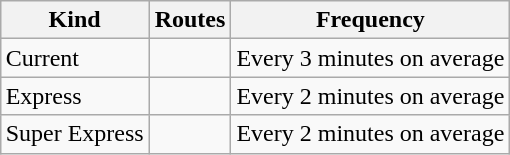<table class="wikitable" style="margin-left: auto; margin-right: auto; border: none;">
<tr>
<th>Kind</th>
<th>Routes</th>
<th>Frequency</th>
</tr>
<tr>
<td>Current</td>
<td>  </td>
<td>Every 3 minutes on average</td>
</tr>
<tr>
<td>Express</td>
<td> </td>
<td>Every 2 minutes on average</td>
</tr>
<tr>
<td>Super Express</td>
<td></td>
<td>Every 2 minutes on average</td>
</tr>
</table>
